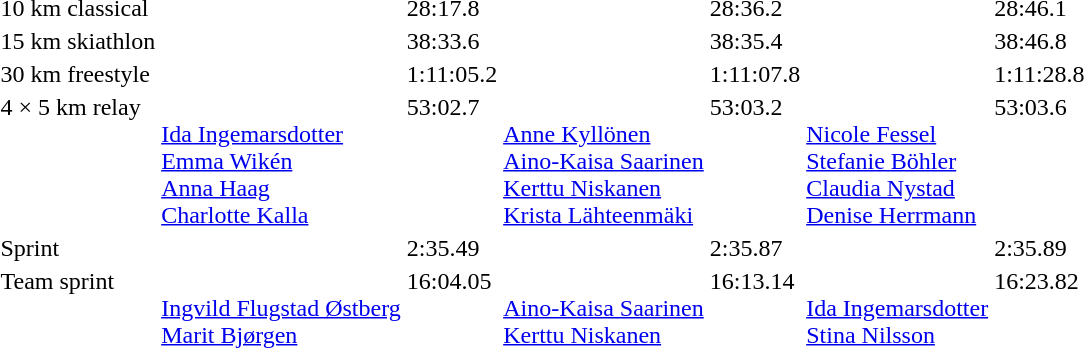<table>
<tr valign="top">
<td>10 km classical <br></td>
<td></td>
<td>28:17.8</td>
<td></td>
<td>28:36.2</td>
<td></td>
<td>28:46.1</td>
</tr>
<tr valign="top">
<td>15 km skiathlon <br></td>
<td></td>
<td>38:33.6</td>
<td></td>
<td>38:35.4</td>
<td></td>
<td>38:46.8</td>
</tr>
<tr valign="top">
<td>30 km freestyle <br></td>
<td></td>
<td>1:11:05.2</td>
<td></td>
<td>1:11:07.8</td>
<td></td>
<td>1:11:28.8</td>
</tr>
<tr valign="top">
<td>4 × 5 km relay <br></td>
<td><br><a href='#'>Ida Ingemarsdotter</a><br><a href='#'>Emma Wikén</a><br><a href='#'>Anna Haag</a><br><a href='#'>Charlotte Kalla</a></td>
<td>53:02.7</td>
<td><br><a href='#'>Anne Kyllönen</a><br><a href='#'>Aino-Kaisa Saarinen</a><br><a href='#'>Kerttu Niskanen</a><br><a href='#'>Krista Lähteenmäki</a></td>
<td>53:03.2</td>
<td><br><a href='#'>Nicole Fessel</a><br><a href='#'>Stefanie Böhler</a><br><a href='#'>Claudia Nystad</a><br><a href='#'>Denise Herrmann</a></td>
<td>53:03.6</td>
</tr>
<tr valign="top">
<td>Sprint <br></td>
<td></td>
<td>2:35.49</td>
<td></td>
<td>2:35.87</td>
<td></td>
<td>2:35.89</td>
</tr>
<tr valign="top">
<td>Team sprint <br></td>
<td><br><a href='#'>Ingvild Flugstad Østberg</a><br><a href='#'>Marit Bjørgen</a></td>
<td>16:04.05</td>
<td><br><a href='#'>Aino-Kaisa Saarinen</a><br><a href='#'>Kerttu Niskanen</a></td>
<td>16:13.14</td>
<td><br><a href='#'>Ida Ingemarsdotter</a><br><a href='#'>Stina Nilsson</a></td>
<td>16:23.82</td>
</tr>
</table>
